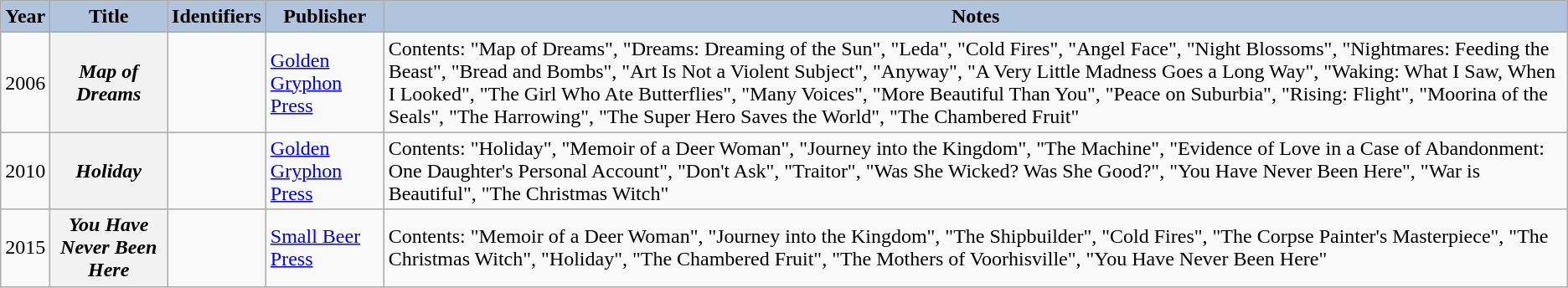<table class="wikitable sortable plainrowheaders">
<tr style="text-align:center;">
<th scope="col" style="background:#B0C4DE;">Year</th>
<th scope="col" style="background:#B0C4DE;">Title</th>
<th scope="col" style="background:#B0C4DE;">Identifiers</th>
<th scope="col" style="background:#B0C4DE;">Publisher</th>
<th scope="col" style="background:#B0C4DE;" class="unsortable">Notes</th>
</tr>
<tr>
<td>2006</td>
<th scope="row"><em>Map of Dreams</em></th>
<td></td>
<td><a href='#'>Golden Gryphon Press</a></td>
<td>Contents: "Map of Dreams", "Dreams: Dreaming of the Sun", "Leda", "Cold Fires", "Angel Face", "Night Blossoms", "Nightmares: Feeding the Beast", "Bread and Bombs", "Art Is Not a Violent Subject", "Anyway", "A Very Little Madness Goes a Long Way", "Waking: What I Saw, When I Looked", "The Girl Who Ate Butterflies", "Many Voices", "More Beautiful Than You", "Peace on Suburbia", "Rising: Flight", "Moorina of the Seals", "The Harrowing", "The Super Hero Saves the World", "The Chambered Fruit"</td>
</tr>
<tr>
<td>2010</td>
<th scope="row"><em>Holiday</em></th>
<td></td>
<td><a href='#'>Golden Gryphon Press</a></td>
<td>Contents: "Holiday", "Memoir of a Deer Woman", "Journey into the Kingdom", "The Machine", "Evidence of Love in a Case of Abandonment: One Daughter's Personal Account", "Don't Ask", "Traitor", "Was She Wicked? Was She Good?", "You Have Never Been Here", "War is Beautiful", "The Christmas Witch"</td>
</tr>
<tr>
<td>2015</td>
<th scope="row"><em>You Have Never Been Here</em></th>
<td></td>
<td><a href='#'>Small Beer Press</a></td>
<td>Contents: "Memoir of a Deer Woman", "Journey into the Kingdom", "The Shipbuilder", "Cold Fires", "The Corpse Painter's Masterpiece", "The Christmas Witch", "Holiday", "The Chambered Fruit", "The Mothers of Voorhisville", "You Have Never Been Here"</td>
</tr>
</table>
